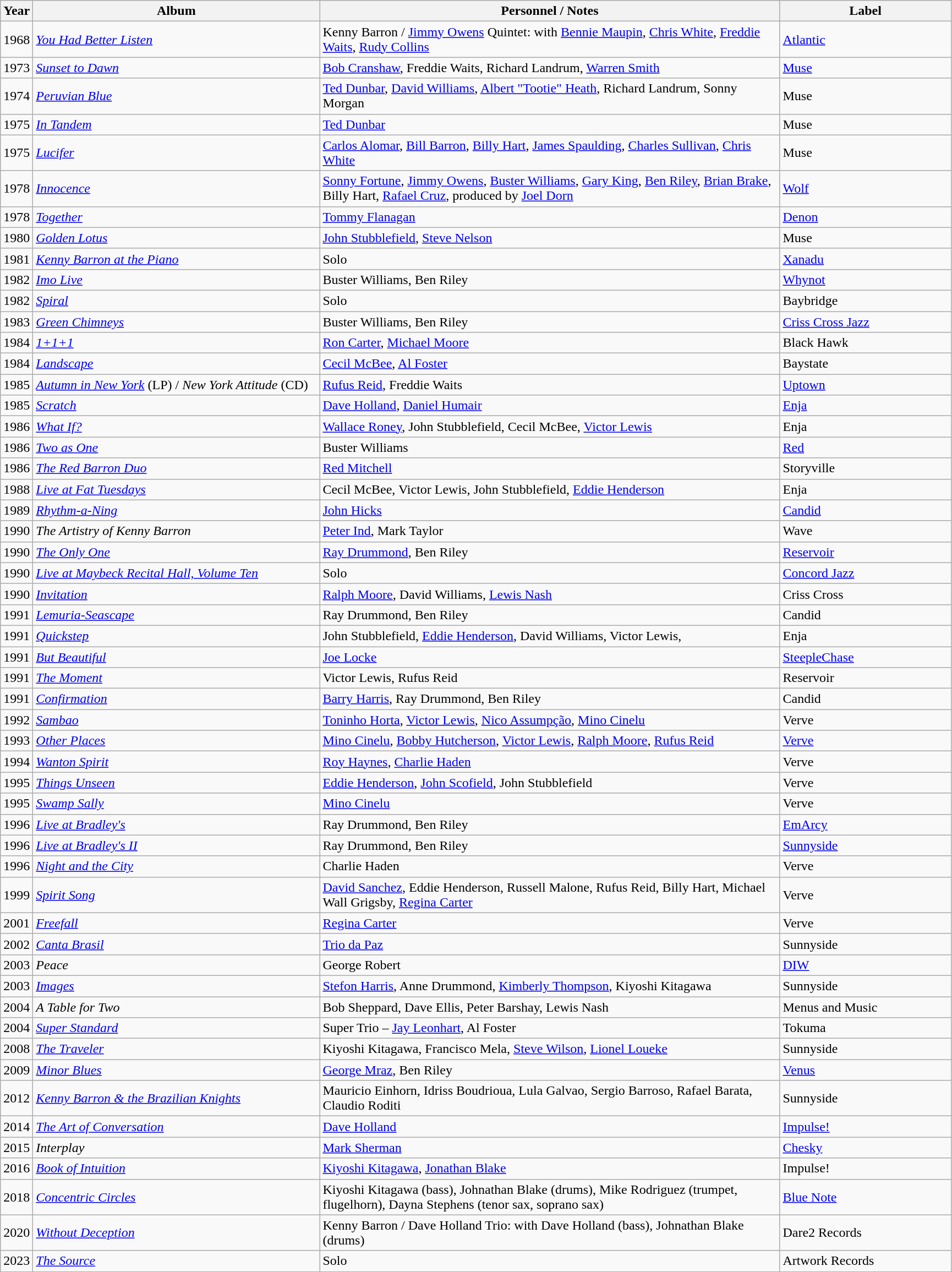<table class="wikitable sortable">
<tr>
<th style="vertical-align:bottom; text-align:center; width:20px;">Year</th>
<th valign="bottom" style="text-align:center; width:340px;">Album</th>
<th style="vertical-align:bottom; text-align:center; width:550px;">Personnel / Notes</th>
<th style="vertical-align:bottom; text-align:center; width:200px;">Label</th>
</tr>
<tr>
<td>1968</td>
<td><em><a href='#'>You Had Better Listen</a></em></td>
<td>Kenny Barron / <a href='#'>Jimmy Owens</a> Quintet: with <a href='#'>Bennie Maupin</a>, <a href='#'>Chris White</a>, <a href='#'>Freddie Waits</a>, <a href='#'>Rudy Collins</a></td>
<td><a href='#'>Atlantic</a></td>
</tr>
<tr>
<td>1973</td>
<td><em><a href='#'>Sunset to Dawn</a></em></td>
<td><a href='#'>Bob Cranshaw</a>, Freddie Waits, Richard Landrum, <a href='#'>Warren Smith</a></td>
<td><a href='#'>Muse</a></td>
</tr>
<tr>
<td>1974</td>
<td><em><a href='#'>Peruvian Blue</a></em></td>
<td><a href='#'>Ted Dunbar</a>, <a href='#'>David Williams</a>, <a href='#'>Albert "Tootie" Heath</a>, Richard Landrum, Sonny Morgan</td>
<td>Muse</td>
</tr>
<tr>
<td>1975</td>
<td><em><a href='#'>In Tandem</a></em></td>
<td><a href='#'>Ted Dunbar</a></td>
<td>Muse</td>
</tr>
<tr>
<td>1975</td>
<td><em><a href='#'>Lucifer</a></em></td>
<td><a href='#'>Carlos Alomar</a>, <a href='#'>Bill Barron</a>, <a href='#'>Billy Hart</a>, <a href='#'>James Spaulding</a>, <a href='#'>Charles Sullivan</a>, <a href='#'>Chris White</a></td>
<td>Muse</td>
</tr>
<tr>
<td>1978</td>
<td><em><a href='#'>Innocence</a></em></td>
<td><a href='#'>Sonny Fortune</a>, <a href='#'>Jimmy Owens</a>, <a href='#'>Buster Williams</a>, <a href='#'>Gary King</a>, <a href='#'>Ben Riley</a>, <a href='#'>Brian Brake</a>, Billy Hart, <a href='#'>Rafael Cruz</a>, produced by <a href='#'>Joel Dorn</a></td>
<td><a href='#'>Wolf</a></td>
</tr>
<tr>
<td>1978</td>
<td><em><a href='#'>Together</a></em></td>
<td><a href='#'>Tommy Flanagan</a></td>
<td><a href='#'>Denon</a></td>
</tr>
<tr>
<td>1980</td>
<td><em><a href='#'>Golden Lotus</a></em></td>
<td><a href='#'>John Stubblefield</a>, <a href='#'>Steve Nelson</a></td>
<td>Muse</td>
</tr>
<tr>
<td>1981</td>
<td><em><a href='#'>Kenny Barron at the Piano</a></em></td>
<td>Solo</td>
<td><a href='#'>Xanadu</a></td>
</tr>
<tr>
<td>1982</td>
<td><em><a href='#'>Imo Live</a></em></td>
<td>Buster Williams, Ben Riley</td>
<td><a href='#'>Whynot</a></td>
</tr>
<tr>
<td>1982</td>
<td><em><a href='#'>Spiral</a></em></td>
<td>Solo</td>
<td>Baybridge</td>
</tr>
<tr>
<td>1983</td>
<td><em><a href='#'>Green Chimneys</a></em></td>
<td>Buster Williams, Ben Riley</td>
<td><a href='#'>Criss Cross Jazz</a></td>
</tr>
<tr>
<td>1984</td>
<td><em><a href='#'>1+1+1</a></em></td>
<td><a href='#'>Ron Carter</a>, <a href='#'>Michael Moore</a></td>
<td>Black Hawk</td>
</tr>
<tr>
<td>1984</td>
<td><em><a href='#'>Landscape</a></em></td>
<td><a href='#'>Cecil McBee</a>, <a href='#'>Al Foster</a></td>
<td>Baystate</td>
</tr>
<tr>
<td>1985</td>
<td><em><a href='#'>Autumn in New York</a></em> (LP) / <em>New York Attitude</em> (CD)</td>
<td><a href='#'>Rufus Reid</a>, Freddie Waits</td>
<td><a href='#'>Uptown</a></td>
</tr>
<tr>
<td>1985</td>
<td><em><a href='#'>Scratch</a></em></td>
<td><a href='#'>Dave Holland</a>, <a href='#'>Daniel Humair</a></td>
<td><a href='#'>Enja</a></td>
</tr>
<tr>
<td>1986</td>
<td><em><a href='#'>What If?</a></em></td>
<td><a href='#'>Wallace Roney</a>, John Stubblefield, Cecil McBee, <a href='#'>Victor Lewis</a></td>
<td>Enja</td>
</tr>
<tr>
<td>1986</td>
<td><em><a href='#'>Two as One</a></em></td>
<td>Buster Williams</td>
<td><a href='#'>Red</a></td>
</tr>
<tr>
<td>1986</td>
<td><em><a href='#'>The Red Barron Duo</a></em></td>
<td><a href='#'>Red Mitchell</a></td>
<td>Storyville</td>
</tr>
<tr>
<td>1988</td>
<td><em><a href='#'>Live at Fat Tuesdays</a></em></td>
<td>Cecil McBee, Victor Lewis, John Stubblefield, <a href='#'>Eddie Henderson</a></td>
<td>Enja</td>
</tr>
<tr>
<td>1989</td>
<td><em><a href='#'>Rhythm-a-Ning</a></em></td>
<td><a href='#'>John Hicks</a></td>
<td><a href='#'>Candid</a></td>
</tr>
<tr>
<td>1990</td>
<td><em>The Artistry of Kenny Barron</em></td>
<td><a href='#'>Peter Ind</a>, Mark Taylor</td>
<td>Wave</td>
</tr>
<tr>
<td>1990</td>
<td><em><a href='#'>The Only One</a></em></td>
<td><a href='#'>Ray Drummond</a>, Ben Riley</td>
<td><a href='#'>Reservoir</a></td>
</tr>
<tr>
<td>1990</td>
<td><em><a href='#'>Live at Maybeck Recital Hall, Volume Ten</a></em></td>
<td>Solo</td>
<td><a href='#'>Concord Jazz</a></td>
</tr>
<tr>
<td>1990</td>
<td><em><a href='#'>Invitation</a></em></td>
<td><a href='#'>Ralph Moore</a>, David Williams, <a href='#'>Lewis Nash</a></td>
<td>Criss Cross</td>
</tr>
<tr>
<td>1991</td>
<td><em><a href='#'>Lemuria-Seascape</a></em></td>
<td>Ray Drummond, Ben Riley</td>
<td>Candid</td>
</tr>
<tr>
<td>1991</td>
<td><em><a href='#'>Quickstep</a></em></td>
<td>John Stubblefield, <a href='#'>Eddie Henderson</a>, David Williams, Victor Lewis,</td>
<td>Enja</td>
</tr>
<tr>
<td>1991</td>
<td><em><a href='#'>But Beautiful</a></em></td>
<td><a href='#'>Joe Locke</a></td>
<td><a href='#'>SteepleChase</a></td>
</tr>
<tr>
<td>1991</td>
<td><em><a href='#'>The Moment</a></em></td>
<td>Victor Lewis, Rufus Reid</td>
<td>Reservoir</td>
</tr>
<tr>
<td>1991</td>
<td><em><a href='#'>Confirmation</a></em></td>
<td><a href='#'>Barry Harris</a>, Ray Drummond, Ben Riley</td>
<td>Candid</td>
</tr>
<tr>
<td>1992</td>
<td><em><a href='#'>Sambao</a></em></td>
<td><a href='#'>Toninho Horta</a>, <a href='#'>Victor Lewis</a>, <a href='#'>Nico Assumpção</a>, <a href='#'>Mino Cinelu</a></td>
<td>Verve</td>
</tr>
<tr>
<td>1993</td>
<td><em><a href='#'>Other Places</a></em></td>
<td><a href='#'>Mino Cinelu</a>, <a href='#'>Bobby Hutcherson</a>, <a href='#'>Victor Lewis</a>, <a href='#'>Ralph Moore</a>, <a href='#'>Rufus Reid</a></td>
<td><a href='#'>Verve</a></td>
</tr>
<tr>
<td>1994</td>
<td><em><a href='#'>Wanton Spirit</a></em></td>
<td><a href='#'>Roy Haynes</a>, <a href='#'>Charlie Haden</a></td>
<td>Verve</td>
</tr>
<tr>
<td>1995</td>
<td><em><a href='#'>Things Unseen</a></em></td>
<td><a href='#'>Eddie Henderson</a>, <a href='#'>John Scofield</a>, John Stubblefield</td>
<td>Verve</td>
</tr>
<tr>
<td>1995</td>
<td><em><a href='#'>Swamp Sally</a></em></td>
<td><a href='#'>Mino Cinelu</a></td>
<td>Verve</td>
</tr>
<tr>
<td>1996</td>
<td><em><a href='#'>Live at Bradley's</a></em></td>
<td>Ray Drummond, Ben Riley</td>
<td><a href='#'>EmArcy</a></td>
</tr>
<tr>
<td>1996</td>
<td><em><a href='#'>Live at Bradley's II</a></em></td>
<td>Ray Drummond, Ben Riley</td>
<td><a href='#'>Sunnyside</a></td>
</tr>
<tr>
<td>1996</td>
<td><em><a href='#'>Night and the City</a></em></td>
<td>Charlie Haden</td>
<td>Verve</td>
</tr>
<tr>
<td>1999</td>
<td><em><a href='#'>Spirit Song</a></em></td>
<td><a href='#'>David Sanchez</a>, Eddie Henderson, Russell Malone, Rufus Reid, Billy Hart, Michael Wall Grigsby, <a href='#'>Regina Carter</a></td>
<td>Verve</td>
</tr>
<tr>
<td>2001</td>
<td><em><a href='#'>Freefall</a></em></td>
<td><a href='#'>Regina Carter</a></td>
<td>Verve</td>
</tr>
<tr>
<td>2002</td>
<td><em><a href='#'>Canta Brasil</a></em></td>
<td><a href='#'>Trio da Paz</a></td>
<td>Sunnyside</td>
</tr>
<tr>
<td>2003</td>
<td><em>Peace</em></td>
<td>George Robert</td>
<td><a href='#'>DIW</a></td>
</tr>
<tr>
<td>2003</td>
<td><em><a href='#'>Images</a></em></td>
<td><a href='#'>Stefon Harris</a>, Anne Drummond, <a href='#'>Kimberly Thompson</a>, Kiyoshi Kitagawa</td>
<td>Sunnyside</td>
</tr>
<tr>
<td>2004</td>
<td><em>A Table for Two</em></td>
<td>Bob Sheppard, Dave Ellis, Peter Barshay, Lewis Nash</td>
<td>Menus and Music</td>
</tr>
<tr>
<td>2004</td>
<td><em><a href='#'>Super Standard</a></em></td>
<td>Super Trio – <a href='#'>Jay Leonhart</a>, Al Foster</td>
<td>Tokuma</td>
</tr>
<tr>
<td>2008</td>
<td><em><a href='#'>The Traveler</a></em></td>
<td>Kiyoshi Kitagawa, Francisco Mela, <a href='#'>Steve Wilson</a>, <a href='#'>Lionel Loueke</a></td>
<td>Sunnyside</td>
</tr>
<tr>
<td>2009</td>
<td><em><a href='#'>Minor Blues</a></em></td>
<td><a href='#'>George Mraz</a>, Ben Riley</td>
<td><a href='#'>Venus</a></td>
</tr>
<tr>
<td>2012</td>
<td><em><a href='#'>Kenny Barron & the Brazilian Knights</a></em></td>
<td>Mauricio Einhorn, Idriss Boudrioua, Lula Galvao, Sergio Barroso, Rafael Barata, Claudio Roditi</td>
<td>Sunnyside</td>
</tr>
<tr>
<td>2014</td>
<td><em><a href='#'>The Art of Conversation</a></em></td>
<td><a href='#'>Dave Holland</a></td>
<td><a href='#'>Impulse!</a></td>
</tr>
<tr>
<td>2015</td>
<td><em>Interplay</em></td>
<td><a href='#'>Mark Sherman</a></td>
<td><a href='#'>Chesky</a></td>
</tr>
<tr>
<td>2016</td>
<td><em><a href='#'>Book of Intuition</a></em></td>
<td><a href='#'>Kiyoshi Kitagawa</a>, <a href='#'>Jonathan Blake</a></td>
<td>Impulse!</td>
</tr>
<tr>
<td>2018</td>
<td><em><a href='#'>Concentric Circles</a></em></td>
<td>Kiyoshi Kitagawa (bass), Johnathan Blake (drums), Mike Rodriguez (trumpet, flugelhorn), Dayna Stephens (tenor sax, soprano sax)</td>
<td><a href='#'>Blue Note</a></td>
</tr>
<tr>
<td>2020</td>
<td><em><a href='#'>Without Deception</a></em></td>
<td>Kenny Barron / Dave Holland Trio: with Dave Holland (bass), Johnathan Blake (drums)</td>
<td>Dare2 Records</td>
</tr>
<tr>
<td>2023</td>
<td><em><a href='#'>The Source</a></em></td>
<td>Solo</td>
<td>Artwork Records</td>
</tr>
</table>
